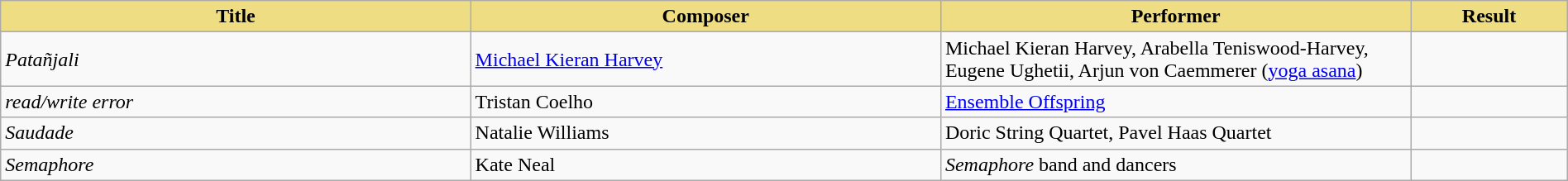<table class="wikitable" width=100%>
<tr>
<th style="width:30%;background:#EEDD82;">Title</th>
<th style="width:30%;background:#EEDD82;">Composer</th>
<th style="width:30%;background:#EEDD82;">Performer</th>
<th style="width:10%;background:#EEDD82;">Result<br></th>
</tr>
<tr>
<td><em>Patañjali</em></td>
<td><a href='#'>Michael Kieran Harvey</a></td>
<td>Michael Kieran Harvey, Arabella Teniswood-Harvey, Eugene Ughetii, Arjun von Caemmerer (<a href='#'>yoga asana</a>)</td>
<td></td>
</tr>
<tr>
<td><em>read/write error</em></td>
<td>Tristan Coelho</td>
<td><a href='#'>Ensemble Offspring</a></td>
<td></td>
</tr>
<tr>
<td><em>Saudade</em></td>
<td>Natalie Williams</td>
<td>Doric String Quartet, Pavel Haas Quartet</td>
<td></td>
</tr>
<tr>
<td><em>Semaphore</em></td>
<td>Kate Neal</td>
<td><em>Semaphore</em> band and dancers</td>
<td></td>
</tr>
</table>
